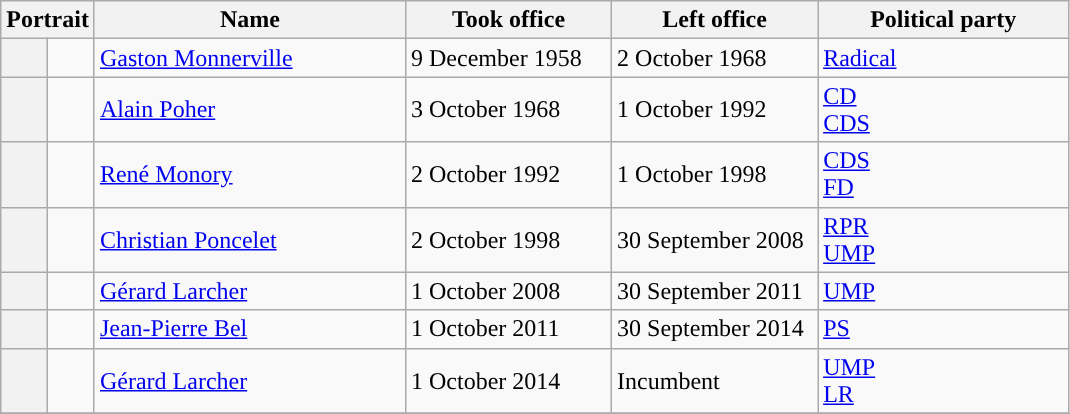<table class="wikitable">
<tr>
<th colspan=2>Portrait</th>
<th width=200>Name</th>
<th width=130>Took office</th>
<th width=130>Left office</th>
<th width=160>Political party</th>
</tr>
<tr>
<th style="background:"></th>
<td></td>
<td><a href='#'>Gaston Monnerville</a></td>
<td>9 December 1958</td>
<td>2 October 1968</td>
<td><a href='#'>Radical</a></td>
</tr>
<tr>
<th style="background:"></th>
<td></td>
<td><a href='#'>Alain Poher</a></td>
<td>3 October 1968</td>
<td>1 October 1992</td>
<td><a href='#'>CD</a> <br><a href='#'>CDS</a> </td>
</tr>
<tr>
<th style="background:"></th>
<td></td>
<td><a href='#'>René Monory</a></td>
<td>2 October 1992</td>
<td>1 October 1998</td>
<td><a href='#'>CDS</a> <br><a href='#'>FD</a> </td>
</tr>
<tr>
<th style="background:"></th>
<td></td>
<td><a href='#'>Christian Poncelet</a></td>
<td>2 October 1998</td>
<td>30 September 2008</td>
<td><a href='#'>RPR</a> <br><a href='#'>UMP</a> </td>
</tr>
<tr>
<th style="background:"></th>
<td></td>
<td><a href='#'>Gérard Larcher</a></td>
<td>1 October 2008</td>
<td>30 September 2011</td>
<td><a href='#'>UMP</a></td>
</tr>
<tr>
<th style="background:"></th>
<td></td>
<td><a href='#'>Jean-Pierre Bel</a></td>
<td>1 October 2011</td>
<td>30 September 2014</td>
<td><a href='#'>PS</a></td>
</tr>
<tr>
<th style="background:"></th>
<td></td>
<td><a href='#'>Gérard Larcher</a></td>
<td>1 October 2014</td>
<td>Incumbent</td>
<td><a href='#'>UMP</a> <br><a href='#'>LR</a> </td>
</tr>
<tr>
</tr>
</table>
